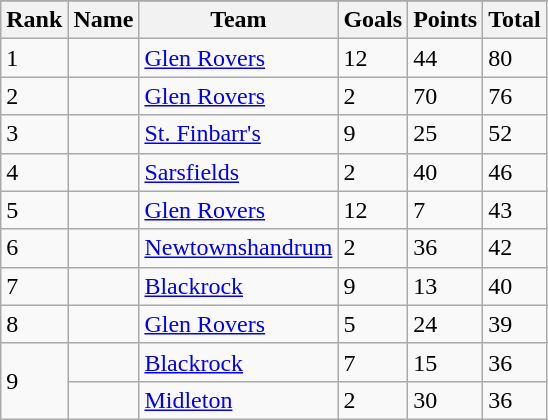<table class="wikitable sortable">
<tr>
</tr>
<tr>
<th>Rank</th>
<th>Name</th>
<th>Team</th>
<th>Goals</th>
<th>Points</th>
<th>Total</th>
</tr>
<tr>
<td>1</td>
<td></td>
<td><a href='#'>Glen Rovers</a></td>
<td>12</td>
<td>44</td>
<td>80</td>
</tr>
<tr>
<td>2</td>
<td></td>
<td><a href='#'>Glen Rovers</a></td>
<td>2</td>
<td>70</td>
<td>76</td>
</tr>
<tr>
<td>3</td>
<td></td>
<td><a href='#'>St. Finbarr's</a></td>
<td>9</td>
<td>25</td>
<td>52</td>
</tr>
<tr>
<td>4</td>
<td></td>
<td><a href='#'>Sarsfields</a></td>
<td>2</td>
<td>40</td>
<td>46</td>
</tr>
<tr>
<td>5</td>
<td></td>
<td><a href='#'>Glen Rovers</a></td>
<td>12</td>
<td>7</td>
<td>43</td>
</tr>
<tr>
<td>6</td>
<td></td>
<td><a href='#'>Newtownshandrum</a></td>
<td>2</td>
<td>36</td>
<td>42</td>
</tr>
<tr>
<td>7</td>
<td></td>
<td><a href='#'>Blackrock</a></td>
<td>9</td>
<td>13</td>
<td>40</td>
</tr>
<tr>
<td>8</td>
<td></td>
<td><a href='#'>Glen Rovers</a></td>
<td>5</td>
<td>24</td>
<td>39</td>
</tr>
<tr>
<td rowspan=2>9</td>
<td></td>
<td><a href='#'>Blackrock</a></td>
<td>7</td>
<td>15</td>
<td>36</td>
</tr>
<tr>
<td></td>
<td><a href='#'>Midleton</a></td>
<td>2</td>
<td>30</td>
<td>36</td>
</tr>
</table>
